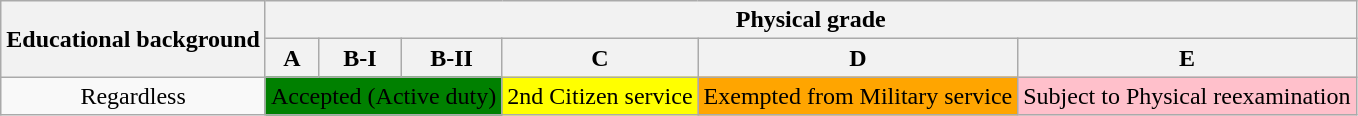<table class="wikitable">
<tr>
<th rowspan="2">Educational background</th>
<th colspan="6">Physical grade</th>
</tr>
<tr>
<th>A</th>
<th>B-I</th>
<th>B-II</th>
<th>C</th>
<th>D</th>
<th>E</th>
</tr>
<tr>
<td div style="text-align:center">Regardless</td>
<td colspan="3" div style="background:green; text-align:center;">Accepted (Active duty)</td>
<td div style="background:yellow; text-align:center;">2nd Citizen service</td>
<td div style="background:orange; text-align:center;">Exempted from Military service</td>
<td div style="background:pink; text-align:center;">Subject to Physical reexamination</td>
</tr>
</table>
